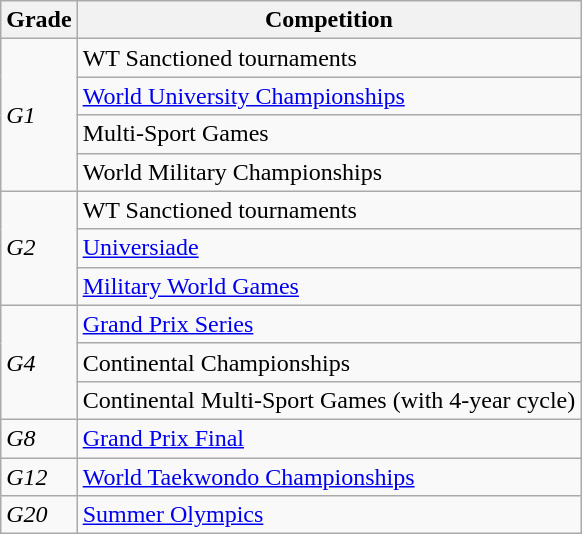<table class="wikitable">
<tr>
<th>Grade</th>
<th>Competition</th>
</tr>
<tr>
<td rowspan="4"><em>G1</em></td>
<td>WT Sanctioned tournaments</td>
</tr>
<tr>
<td><a href='#'>World University Championships</a></td>
</tr>
<tr>
<td>Multi-Sport Games</td>
</tr>
<tr>
<td>World Military Championships</td>
</tr>
<tr>
<td rowspan="3"><em>G2</em></td>
<td>WT Sanctioned tournaments</td>
</tr>
<tr>
<td><a href='#'>Universiade</a></td>
</tr>
<tr>
<td><a href='#'>Military World Games</a></td>
</tr>
<tr>
<td rowspan="3"><em>G4</em></td>
<td><a href='#'>Grand Prix Series</a></td>
</tr>
<tr>
<td>Continental Championships</td>
</tr>
<tr>
<td>Continental Multi-Sport Games (with 4-year cycle)</td>
</tr>
<tr>
<td><em>G8</em></td>
<td><a href='#'>Grand Prix Final</a></td>
</tr>
<tr>
<td><em>G12</em></td>
<td><a href='#'>World Taekwondo Championships</a></td>
</tr>
<tr>
<td><em>G20</em></td>
<td><a href='#'>Summer Olympics</a></td>
</tr>
</table>
